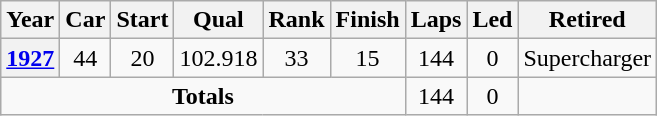<table class="wikitable" style="text-align:center">
<tr>
<th>Year</th>
<th>Car</th>
<th>Start</th>
<th>Qual</th>
<th>Rank</th>
<th>Finish</th>
<th>Laps</th>
<th>Led</th>
<th>Retired</th>
</tr>
<tr>
<th><a href='#'>1927</a></th>
<td>44</td>
<td>20</td>
<td>102.918</td>
<td>33</td>
<td>15</td>
<td>144</td>
<td>0</td>
<td>Supercharger</td>
</tr>
<tr>
<td colspan=6><strong>Totals</strong></td>
<td>144</td>
<td>0</td>
<td></td>
</tr>
</table>
